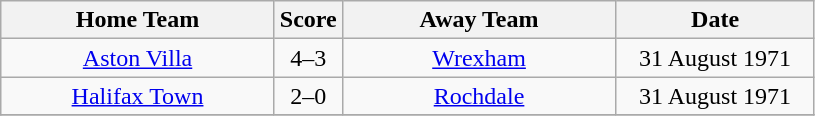<table class="wikitable" style="text-align:center;">
<tr>
<th width=175>Home Team</th>
<th width=20>Score</th>
<th width=175>Away Team</th>
<th width=125>Date</th>
</tr>
<tr>
<td><a href='#'>Aston Villa</a></td>
<td>4–3</td>
<td><a href='#'>Wrexham</a></td>
<td>31 August 1971</td>
</tr>
<tr>
<td><a href='#'>Halifax Town</a></td>
<td>2–0</td>
<td><a href='#'>Rochdale</a></td>
<td>31 August 1971</td>
</tr>
<tr>
</tr>
</table>
